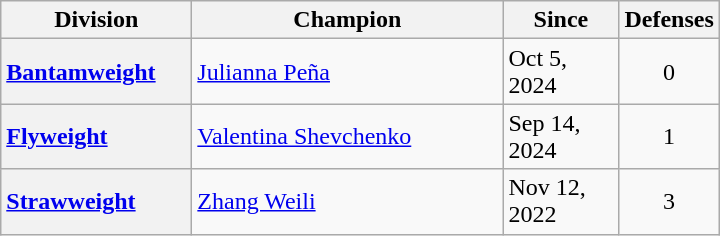<table class="wikitable sortable">
<tr>
<th width=120>Division</th>
<th width=200>Champion</th>
<th width=70>Since</th>
<th width=45>Defenses</th>
</tr>
<tr>
<th style="text-align:left;"><a href='#'>Bantamweight</a></th>
<td> <a href='#'>Julianna Peña</a></td>
<td>Oct 5, 2024</td>
<td align=center>0</td>
</tr>
<tr>
<th style="text-align:left;"><a href='#'>Flyweight</a></th>
<td> <a href='#'>Valentina Shevchenko</a></td>
<td>Sep 14, 2024</td>
<td align=center>1</td>
</tr>
<tr>
<th style="text-align:left;"><a href='#'>Strawweight</a></th>
<td> <a href='#'>Zhang Weili</a></td>
<td>Nov 12, 2022</td>
<td align=center>3</td>
</tr>
</table>
